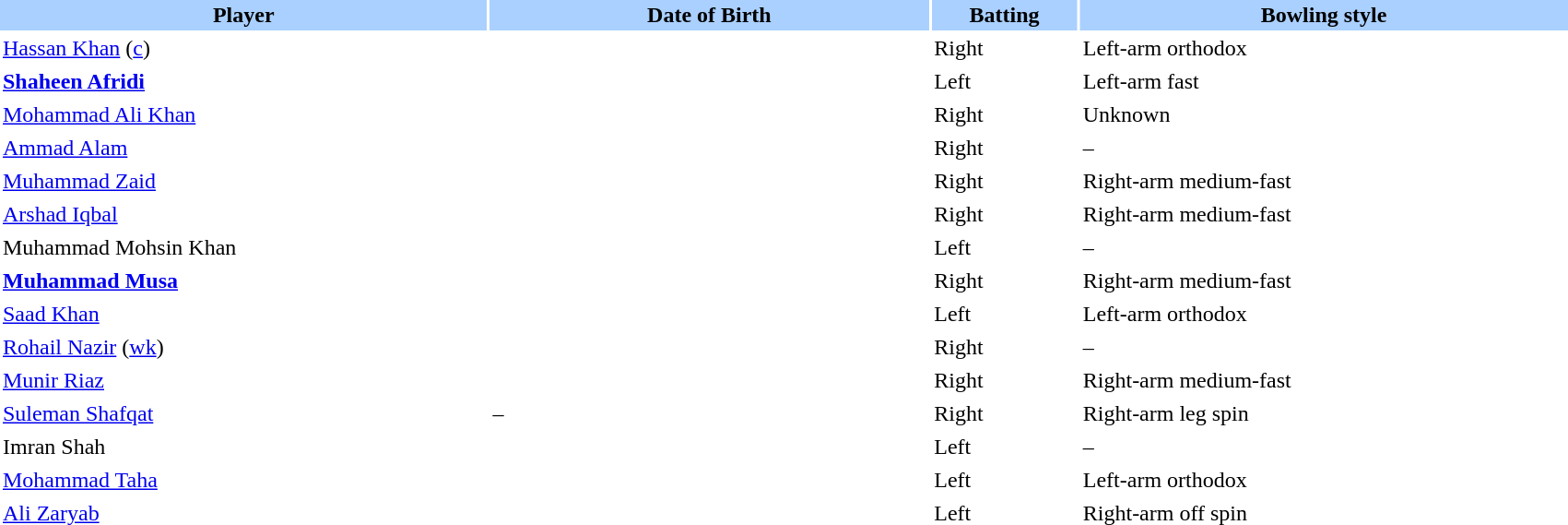<table border="0" cellspacing="2" cellpadding="2" style="width:90%;">
<tr style="background:#aad0ff;">
<th width=20%>Player</th>
<th width=18%>Date of Birth</th>
<th width=6%>Batting</th>
<th width=20%>Bowling style</th>
</tr>
<tr>
<td><a href='#'>Hassan Khan</a> (<a href='#'>c</a>)</td>
<td></td>
<td>Right</td>
<td>Left-arm orthodox</td>
</tr>
<tr>
<td><strong><a href='#'>Shaheen Afridi</a></strong></td>
<td></td>
<td>Left</td>
<td>Left-arm fast</td>
</tr>
<tr>
<td><a href='#'>Mohammad Ali Khan</a></td>
<td></td>
<td>Right</td>
<td>Unknown</td>
</tr>
<tr>
<td><a href='#'>Ammad Alam</a></td>
<td></td>
<td>Right</td>
<td>–</td>
</tr>
<tr>
<td><a href='#'>Muhammad Zaid</a></td>
<td></td>
<td>Right</td>
<td>Right-arm medium-fast</td>
</tr>
<tr>
<td><a href='#'>Arshad Iqbal</a></td>
<td></td>
<td>Right</td>
<td>Right-arm medium-fast</td>
</tr>
<tr>
<td>Muhammad Mohsin Khan</td>
<td></td>
<td>Left</td>
<td>–</td>
</tr>
<tr>
<td><strong><a href='#'>Muhammad Musa</a></strong></td>
<td></td>
<td>Right</td>
<td>Right-arm medium-fast</td>
</tr>
<tr>
<td><a href='#'>Saad Khan</a></td>
<td></td>
<td>Left</td>
<td>Left-arm orthodox</td>
</tr>
<tr>
<td><a href='#'>Rohail Nazir</a> (<a href='#'>wk</a>)</td>
<td></td>
<td>Right</td>
<td>–</td>
</tr>
<tr>
<td><a href='#'>Munir Riaz</a></td>
<td></td>
<td>Right</td>
<td>Right-arm medium-fast</td>
</tr>
<tr>
<td><a href='#'>Suleman Shafqat</a></td>
<td>–</td>
<td>Right</td>
<td>Right-arm leg spin</td>
</tr>
<tr>
<td>Imran Shah</td>
<td></td>
<td>Left</td>
<td>–</td>
</tr>
<tr>
<td><a href='#'>Mohammad Taha</a></td>
<td></td>
<td>Left</td>
<td>Left-arm orthodox</td>
</tr>
<tr>
<td><a href='#'>Ali Zaryab</a></td>
<td></td>
<td>Left</td>
<td>Right-arm off spin</td>
</tr>
</table>
